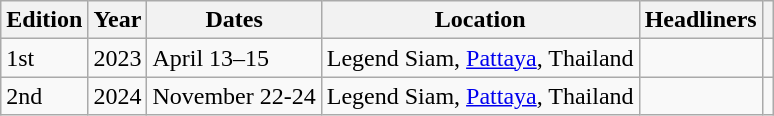<table class="wikitable sortable">
<tr>
<th>Edition</th>
<th>Year</th>
<th>Dates</th>
<th>Location</th>
<th class="unsortable">Headliners</th>
<th class="unsortable"></th>
</tr>
<tr>
<td>1st</td>
<td>2023</td>
<td>April 13–15</td>
<td>Legend Siam, <a href='#'>Pattaya</a>, Thailand</td>
<td></td>
<td align="center"></td>
</tr>
<tr>
<td>2nd</td>
<td>2024</td>
<td>November 22-24</td>
<td>Legend Siam, <a href='#'>Pattaya</a>, Thailand</td>
<td></td>
<td align="center"></td>
</tr>
</table>
